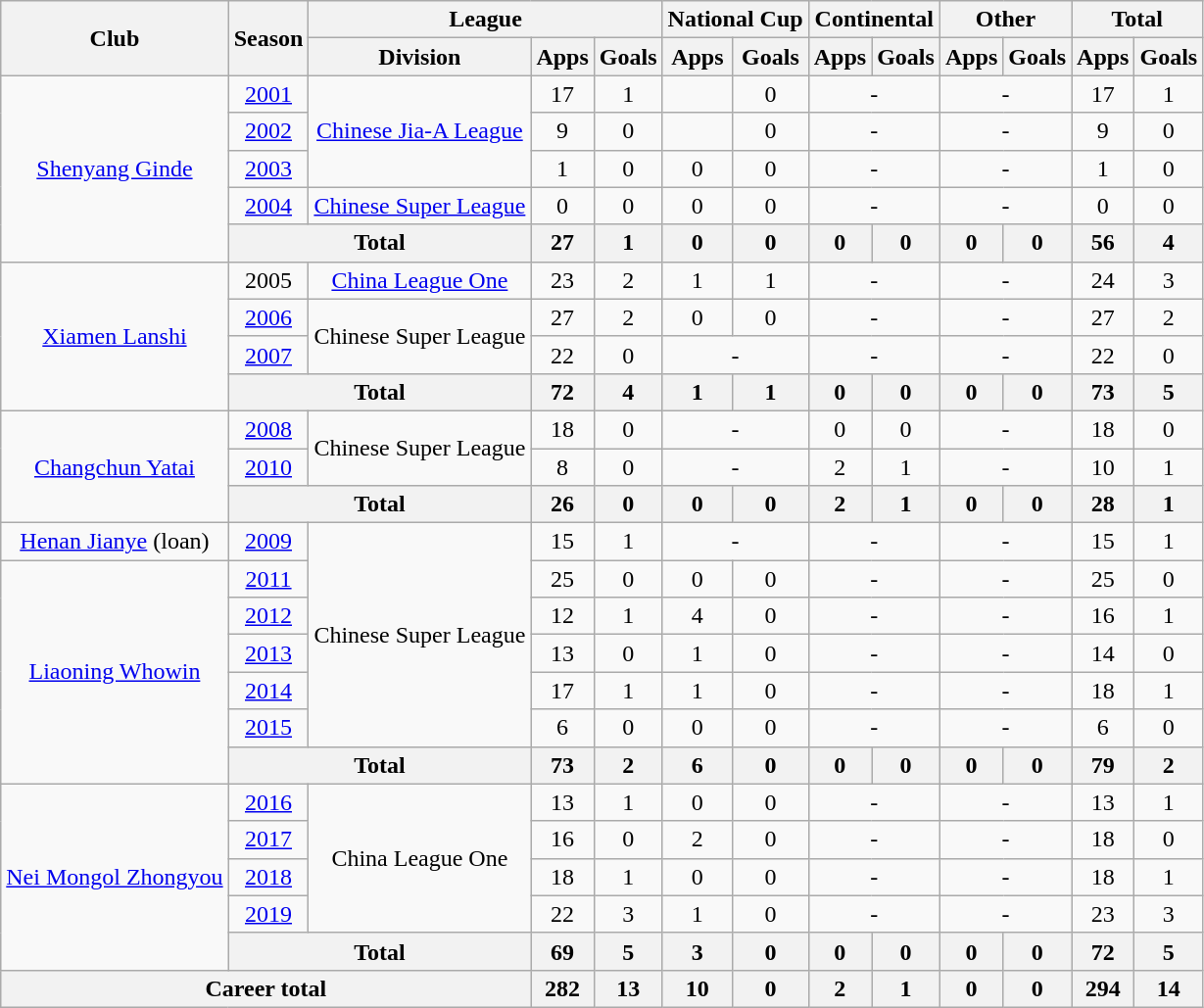<table class="wikitable" style="text-align: center">
<tr>
<th rowspan="2">Club</th>
<th rowspan="2">Season</th>
<th colspan="3">League</th>
<th colspan="2">National Cup</th>
<th colspan="2">Continental</th>
<th colspan="2">Other</th>
<th colspan="2">Total</th>
</tr>
<tr>
<th>Division</th>
<th>Apps</th>
<th>Goals</th>
<th>Apps</th>
<th>Goals</th>
<th>Apps</th>
<th>Goals</th>
<th>Apps</th>
<th>Goals</th>
<th>Apps</th>
<th>Goals</th>
</tr>
<tr>
<td rowspan=5><a href='#'>Shenyang Ginde</a></td>
<td><a href='#'>2001</a></td>
<td rowspan=3><a href='#'>Chinese Jia-A League</a></td>
<td>17</td>
<td>1</td>
<td></td>
<td>0</td>
<td colspan="2">-</td>
<td colspan="2">-</td>
<td>17</td>
<td>1</td>
</tr>
<tr>
<td><a href='#'>2002</a></td>
<td>9</td>
<td>0</td>
<td></td>
<td>0</td>
<td colspan="2">-</td>
<td colspan="2">-</td>
<td>9</td>
<td>0</td>
</tr>
<tr>
<td><a href='#'>2003</a></td>
<td>1</td>
<td>0</td>
<td>0</td>
<td>0</td>
<td colspan="2">-</td>
<td colspan="2">-</td>
<td>1</td>
<td>0</td>
</tr>
<tr>
<td><a href='#'>2004</a></td>
<td><a href='#'>Chinese Super League</a></td>
<td>0</td>
<td>0</td>
<td>0</td>
<td>0</td>
<td colspan="2">-</td>
<td colspan="2">-</td>
<td>0</td>
<td>0</td>
</tr>
<tr>
<th colspan="2"><strong>Total</strong></th>
<th>27</th>
<th>1</th>
<th>0</th>
<th>0</th>
<th>0</th>
<th>0</th>
<th>0</th>
<th>0</th>
<th>56</th>
<th>4</th>
</tr>
<tr>
<td rowspan=4><a href='#'>Xiamen Lanshi</a></td>
<td>2005</td>
<td><a href='#'>China League One</a></td>
<td>23</td>
<td>2</td>
<td>1</td>
<td>1</td>
<td colspan="2">-</td>
<td colspan="2">-</td>
<td>24</td>
<td>3</td>
</tr>
<tr>
<td><a href='#'>2006</a></td>
<td rowspan=2>Chinese Super League</td>
<td>27</td>
<td>2</td>
<td>0</td>
<td>0</td>
<td colspan="2">-</td>
<td colspan="2">-</td>
<td>27</td>
<td>2</td>
</tr>
<tr>
<td><a href='#'>2007</a></td>
<td>22</td>
<td>0</td>
<td colspan="2">-</td>
<td colspan="2">-</td>
<td colspan="2">-</td>
<td>22</td>
<td>0</td>
</tr>
<tr>
<th colspan="2"><strong>Total</strong></th>
<th>72</th>
<th>4</th>
<th>1</th>
<th>1</th>
<th>0</th>
<th>0</th>
<th>0</th>
<th>0</th>
<th>73</th>
<th>5</th>
</tr>
<tr>
<td rowspan=3><a href='#'>Changchun Yatai</a></td>
<td><a href='#'>2008</a></td>
<td rowspan=2>Chinese Super League</td>
<td>18</td>
<td>0</td>
<td colspan="2">-</td>
<td>0</td>
<td>0</td>
<td colspan="2">-</td>
<td>18</td>
<td>0</td>
</tr>
<tr>
<td><a href='#'>2010</a></td>
<td>8</td>
<td>0</td>
<td colspan="2">-</td>
<td>2</td>
<td>1</td>
<td colspan="2">-</td>
<td>10</td>
<td>1</td>
</tr>
<tr>
<th colspan="2"><strong>Total</strong></th>
<th>26</th>
<th>0</th>
<th>0</th>
<th>0</th>
<th>2</th>
<th>1</th>
<th>0</th>
<th>0</th>
<th>28</th>
<th>1</th>
</tr>
<tr>
<td><a href='#'>Henan Jianye</a> (loan)</td>
<td><a href='#'>2009</a></td>
<td rowspan=6>Chinese Super League</td>
<td>15</td>
<td>1</td>
<td colspan="2">-</td>
<td colspan="2">-</td>
<td colspan="2">-</td>
<td>15</td>
<td>1</td>
</tr>
<tr>
<td rowspan=6><a href='#'>Liaoning Whowin</a></td>
<td><a href='#'>2011</a></td>
<td>25</td>
<td>0</td>
<td>0</td>
<td>0</td>
<td colspan="2">-</td>
<td colspan="2">-</td>
<td>25</td>
<td>0</td>
</tr>
<tr>
<td><a href='#'>2012</a></td>
<td>12</td>
<td>1</td>
<td>4</td>
<td>0</td>
<td colspan="2">-</td>
<td colspan="2">-</td>
<td>16</td>
<td>1</td>
</tr>
<tr>
<td><a href='#'>2013</a></td>
<td>13</td>
<td>0</td>
<td>1</td>
<td>0</td>
<td colspan="2">-</td>
<td colspan="2">-</td>
<td>14</td>
<td>0</td>
</tr>
<tr>
<td><a href='#'>2014</a></td>
<td>17</td>
<td>1</td>
<td>1</td>
<td>0</td>
<td colspan="2">-</td>
<td colspan="2">-</td>
<td>18</td>
<td>1</td>
</tr>
<tr>
<td><a href='#'>2015</a></td>
<td>6</td>
<td>0</td>
<td>0</td>
<td>0</td>
<td colspan="2">-</td>
<td colspan="2">-</td>
<td>6</td>
<td>0</td>
</tr>
<tr>
<th colspan="2"><strong>Total</strong></th>
<th>73</th>
<th>2</th>
<th>6</th>
<th>0</th>
<th>0</th>
<th>0</th>
<th>0</th>
<th>0</th>
<th>79</th>
<th>2</th>
</tr>
<tr>
<td rowspan=5><a href='#'>Nei Mongol Zhongyou</a></td>
<td><a href='#'>2016</a></td>
<td rowspan=4>China League One</td>
<td>13</td>
<td>1</td>
<td>0</td>
<td>0</td>
<td colspan="2">-</td>
<td colspan="2">-</td>
<td>13</td>
<td>1</td>
</tr>
<tr>
<td><a href='#'>2017</a></td>
<td>16</td>
<td>0</td>
<td>2</td>
<td>0</td>
<td colspan="2">-</td>
<td colspan="2">-</td>
<td>18</td>
<td>0</td>
</tr>
<tr>
<td><a href='#'>2018</a></td>
<td>18</td>
<td>1</td>
<td>0</td>
<td>0</td>
<td colspan="2">-</td>
<td colspan="2">-</td>
<td>18</td>
<td>1</td>
</tr>
<tr>
<td><a href='#'>2019</a></td>
<td>22</td>
<td>3</td>
<td>1</td>
<td>0</td>
<td colspan="2">-</td>
<td colspan="2">-</td>
<td>23</td>
<td>3</td>
</tr>
<tr>
<th colspan="2"><strong>Total</strong></th>
<th>69</th>
<th>5</th>
<th>3</th>
<th>0</th>
<th>0</th>
<th>0</th>
<th>0</th>
<th>0</th>
<th>72</th>
<th>5</th>
</tr>
<tr>
<th colspan=3>Career total</th>
<th>282</th>
<th>13</th>
<th>10</th>
<th>0</th>
<th>2</th>
<th>1</th>
<th>0</th>
<th>0</th>
<th>294</th>
<th>14</th>
</tr>
</table>
